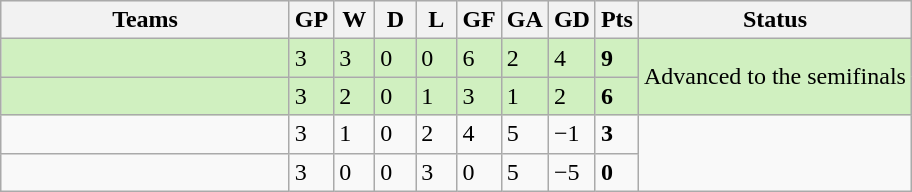<table class="wikitable">
<tr align=center bgcolor=#efefef>
<th width=185>Teams</th>
<th width=20>GP</th>
<th width=20>W</th>
<th width=20>D</th>
<th width=20>L</th>
<th width=20>GF</th>
<th width=20>GA</th>
<th width=20>GD</th>
<th width=20>Pts</th>
<th>Status</th>
</tr>
<tr bgcolor="#D0F0C0">
<td style="text-align:left;"></td>
<td>3</td>
<td>3</td>
<td>0</td>
<td>0</td>
<td>6</td>
<td>2</td>
<td>4</td>
<td><strong>9</strong></td>
<td rowspan=2>Advanced to the semifinals</td>
</tr>
<tr bgcolor="#D0F0C0">
<td style="text-align:left;"></td>
<td>3</td>
<td>2</td>
<td>0</td>
<td>1</td>
<td>3</td>
<td>1</td>
<td>2</td>
<td><strong>6</strong></td>
</tr>
<tr>
<td style="text-align:left;"></td>
<td>3</td>
<td>1</td>
<td>0</td>
<td>2</td>
<td>4</td>
<td>5</td>
<td>−1</td>
<td><strong>3</strong></td>
</tr>
<tr>
<td style="text-align:left;"></td>
<td>3</td>
<td>0</td>
<td>0</td>
<td>3</td>
<td>0</td>
<td>5</td>
<td>−5</td>
<td><strong>0</strong></td>
</tr>
</table>
